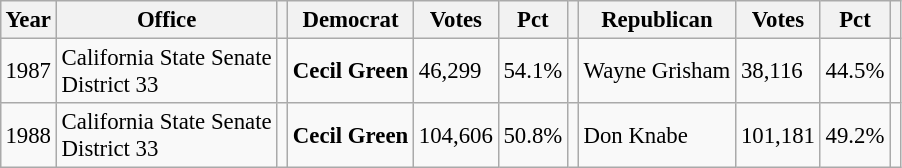<table class="wikitable" style="margin:0.5em ; font-size:95%">
<tr>
<th>Year</th>
<th>Office</th>
<th></th>
<th>Democrat</th>
<th>Votes</th>
<th>Pct</th>
<th></th>
<th>Republican</th>
<th>Votes</th>
<th>Pct</th>
<th></th>
</tr>
<tr>
<td>1987</td>
<td>California State Senate<br> District 33</td>
<td></td>
<td><strong>Cecil Green</strong></td>
<td>46,299</td>
<td>54.1%</td>
<td></td>
<td>Wayne Grisham</td>
<td>38,116</td>
<td>44.5%</td>
<td></td>
</tr>
<tr>
<td>1988</td>
<td>California State Senate<br> District 33</td>
<td></td>
<td><strong>Cecil Green</strong></td>
<td>104,606</td>
<td>50.8%</td>
<td></td>
<td>Don Knabe</td>
<td>101,181</td>
<td>49.2%</td>
<td></td>
</tr>
</table>
